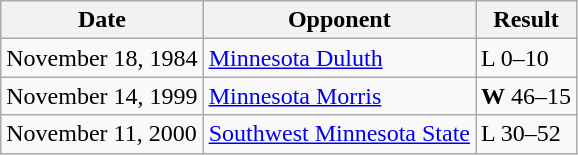<table class="wikitable">
<tr>
<th>Date</th>
<th>Opponent</th>
<th>Result</th>
</tr>
<tr>
<td>November 18, 1984</td>
<td><a href='#'>Minnesota Duluth</a></td>
<td>L 0–10</td>
</tr>
<tr>
<td>November 14, 1999</td>
<td><a href='#'>Minnesota Morris</a></td>
<td><strong>W</strong> 46–15</td>
</tr>
<tr>
<td>November 11, 2000</td>
<td><a href='#'>Southwest Minnesota State</a></td>
<td>L 30–52</td>
</tr>
</table>
